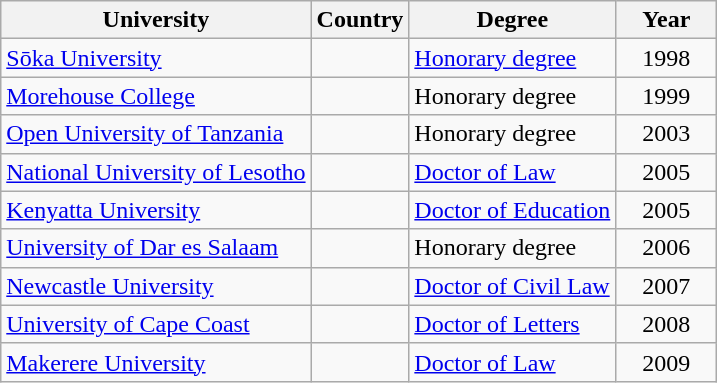<table class="wikitable">
<tr>
<th>University</th>
<th>Country</th>
<th>Degree</th>
<th width="60px">Year</th>
</tr>
<tr>
<td><a href='#'>Sōka University</a></td>
<td></td>
<td><a href='#'>Honorary degree</a></td>
<td align="center">1998</td>
</tr>
<tr>
<td><a href='#'>Morehouse College</a></td>
<td></td>
<td>Honorary degree</td>
<td align="center">1999</td>
</tr>
<tr>
<td><a href='#'>Open University of Tanzania</a></td>
<td></td>
<td>Honorary degree</td>
<td align="center">2003</td>
</tr>
<tr>
<td><a href='#'>National University of Lesotho</a></td>
<td></td>
<td><a href='#'>Doctor of Law</a></td>
<td align="center">2005</td>
</tr>
<tr>
<td><a href='#'>Kenyatta University</a></td>
<td></td>
<td><a href='#'>Doctor of Education</a></td>
<td align="center">2005</td>
</tr>
<tr>
<td><a href='#'>University of Dar es Salaam</a></td>
<td></td>
<td>Honorary degree</td>
<td align="center">2006</td>
</tr>
<tr>
<td><a href='#'>Newcastle University</a></td>
<td></td>
<td><a href='#'>Doctor of Civil Law</a></td>
<td align="center">2007</td>
</tr>
<tr>
<td><a href='#'>University of Cape Coast</a></td>
<td></td>
<td><a href='#'>Doctor of Letters</a></td>
<td align="center">2008</td>
</tr>
<tr>
<td><a href='#'>Makerere University</a></td>
<td></td>
<td><a href='#'>Doctor of Law</a></td>
<td align="center">2009</td>
</tr>
</table>
